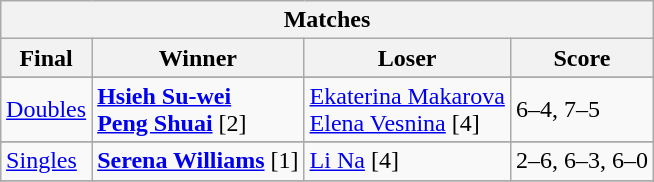<table class="wikitable collapsible uncollapsed" style="margin:1em auto;">
<tr>
<th colspan=4>Matches</th>
</tr>
<tr>
<th>Final</th>
<th>Winner</th>
<th>Loser</th>
<th>Score</th>
</tr>
<tr align=left>
</tr>
<tr align=left>
<td><a href='#'>Doubles</a></td>
<td> <strong><a href='#'>Hsieh Su-wei</a></strong> <br>  <strong><a href='#'>Peng Shuai</a></strong> [2]</td>
<td> <a href='#'>Ekaterina Makarova</a> <br>  <a href='#'>Elena Vesnina</a> [4]</td>
<td>6–4, 7–5</td>
</tr>
<tr>
</tr>
<tr align=left>
<td><a href='#'>Singles</a></td>
<td> <strong><a href='#'>Serena Williams</a></strong> [1]</td>
<td> <a href='#'>Li Na</a> [4]</td>
<td>2–6, 6–3, 6–0</td>
</tr>
<tr>
</tr>
<tr align=left>
</tr>
<tr>
</tr>
</table>
